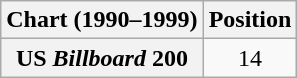<table class="wikitable plainrowheaders">
<tr>
<th>Chart (1990–1999)</th>
<th>Position</th>
</tr>
<tr>
<th scope="row">US <em>Billboard</em> 200</th>
<td style="text-align:center;">14</td>
</tr>
</table>
